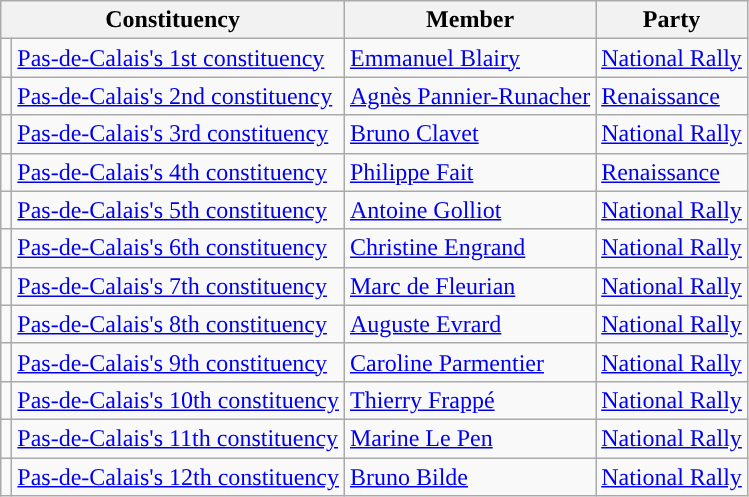<table class="wikitable">
<tr>
<th colspan="2">Constituency</th>
<th>Member</th>
<th>Party</th>
</tr>
<tr>
<td style="background-color: "></td>
<td><a href='#'>Pas-de-Calais's 1st constituency</a></td>
<td><a href='#'>Emmanuel Blairy</a></td>
<td><a href='#'>National Rally</a></td>
</tr>
<tr>
<td style="background-color: "></td>
<td><a href='#'>Pas-de-Calais's 2nd constituency</a></td>
<td><a href='#'>Agnès Pannier-Runacher</a></td>
<td><a href='#'>Renaissance</a></td>
</tr>
<tr>
<td style="background-color: "></td>
<td><a href='#'>Pas-de-Calais's 3rd constituency</a></td>
<td><a href='#'>Bruno Clavet</a></td>
<td><a href='#'>National Rally</a></td>
</tr>
<tr>
<td style="background-color: "></td>
<td><a href='#'>Pas-de-Calais's 4th constituency</a></td>
<td><a href='#'>Philippe Fait</a></td>
<td><a href='#'>Renaissance</a></td>
</tr>
<tr>
<td style="background-color: "></td>
<td><a href='#'>Pas-de-Calais's 5th constituency</a></td>
<td><a href='#'>Antoine Golliot</a></td>
<td><a href='#'>National Rally</a></td>
</tr>
<tr>
<td style="background-color: "></td>
<td><a href='#'>Pas-de-Calais's 6th constituency</a></td>
<td><a href='#'>Christine Engrand</a></td>
<td><a href='#'>National Rally</a></td>
</tr>
<tr>
<td style="background-color: "></td>
<td><a href='#'>Pas-de-Calais's 7th constituency</a></td>
<td><a href='#'>Marc de Fleurian</a></td>
<td><a href='#'>National Rally</a></td>
</tr>
<tr>
<td style="background-color: "></td>
<td><a href='#'>Pas-de-Calais's 8th constituency</a></td>
<td><a href='#'>Auguste Evrard</a></td>
<td><a href='#'>National Rally</a></td>
</tr>
<tr>
<td style="background-color: "></td>
<td><a href='#'>Pas-de-Calais's 9th constituency</a></td>
<td><a href='#'>Caroline Parmentier</a></td>
<td><a href='#'>National Rally</a></td>
</tr>
<tr>
<td style="background-color: "></td>
<td><a href='#'>Pas-de-Calais's 10th constituency</a></td>
<td><a href='#'>Thierry Frappé</a></td>
<td><a href='#'>National Rally</a></td>
</tr>
<tr>
<td style="background-color: "></td>
<td><a href='#'>Pas-de-Calais's 11th constituency</a></td>
<td><a href='#'>Marine Le Pen</a></td>
<td><a href='#'>National Rally</a></td>
</tr>
<tr>
<td style="background-color: "></td>
<td><a href='#'>Pas-de-Calais's 12th constituency</a></td>
<td><a href='#'>Bruno Bilde</a></td>
<td><a href='#'>National Rally</a></td>
</tr>
</table>
